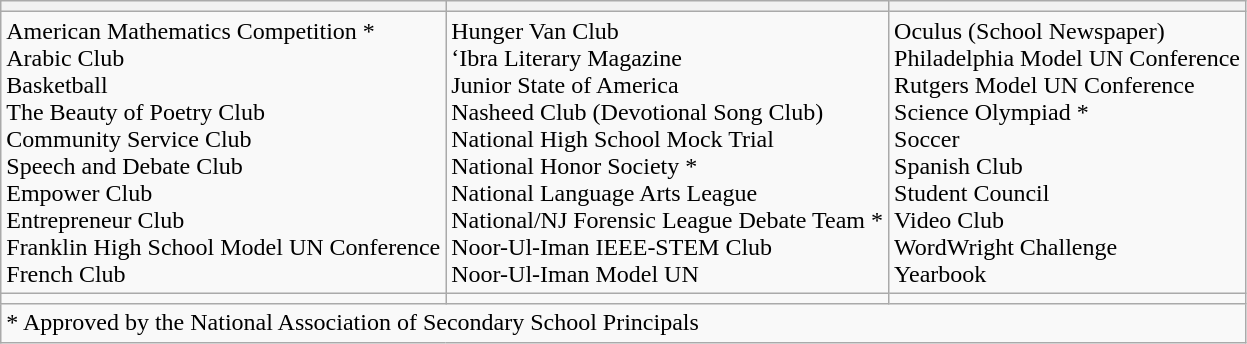<table class="wikitable">
<tr>
<th></th>
<th></th>
<th></th>
</tr>
<tr>
<td>American Mathematics Competition *<br>Arabic Club<br>Basketball<br>The Beauty of Poetry Club<br>Community Service Club<br>Speech and Debate Club<br>Empower Club<br>Entrepreneur Club<br>Franklin High School Model UN Conference<br>French Club</td>
<td>Hunger Van Club<br>‘Ibra Literary Magazine<br>Junior State of America<br>Nasheed Club (Devotional Song Club)<br>National High School Mock Trial<br>National Honor Society *<br>National Language Arts League<br>National/NJ Forensic League Debate Team *<br>Noor-Ul-Iman IEEE-STEM Club<br>Noor-Ul-Iman Model UN</td>
<td>Oculus (School Newspaper)<br>Philadelphia Model UN Conference<br>Rutgers Model UN Conference<br>Science Olympiad *<br>Soccer<br>Spanish Club<br>Student Council<br>Video Club<br>WordWright Challenge<br>Yearbook</td>
</tr>
<tr>
<td></td>
<td></td>
<td></td>
</tr>
<tr>
<td colspan="3">* Approved by the National Association of Secondary School Principals</td>
</tr>
</table>
